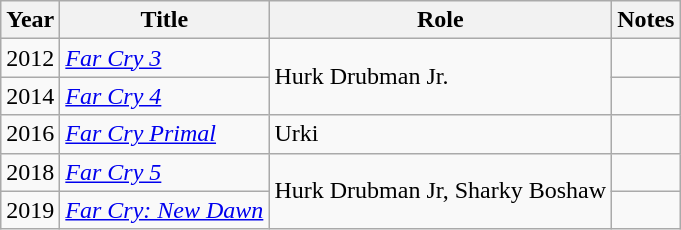<table class="wikitable sortable">
<tr>
<th>Year</th>
<th>Title</th>
<th>Role</th>
<th class="unsortable">Notes</th>
</tr>
<tr>
<td>2012</td>
<td><em><a href='#'>Far Cry 3</a></em></td>
<td rowspan=2>Hurk Drubman Jr.</td>
<td></td>
</tr>
<tr>
<td>2014</td>
<td><em><a href='#'>Far Cry 4</a></em></td>
<td></td>
</tr>
<tr>
<td>2016</td>
<td><em><a href='#'>Far Cry Primal</a></em></td>
<td>Urki</td>
<td></td>
</tr>
<tr>
<td>2018</td>
<td><em><a href='#'>Far Cry 5</a></em></td>
<td rowspan=2>Hurk Drubman Jr, Sharky Boshaw</td>
<td></td>
</tr>
<tr>
<td>2019</td>
<td><em><a href='#'>Far Cry: New Dawn</a></td>
<td></td>
</tr>
</table>
